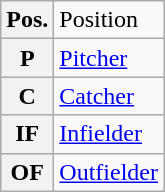<table class="wikitable">
<tr>
<th scope="row">Pos.</th>
<td>Position</td>
</tr>
<tr>
<th scope="row">P</th>
<td><a href='#'>Pitcher</a></td>
</tr>
<tr>
<th scope="row">C</th>
<td><a href='#'>Catcher</a></td>
</tr>
<tr>
<th scope="row">IF</th>
<td><a href='#'>Infielder</a></td>
</tr>
<tr>
<th scope="row">OF</th>
<td><a href='#'>Outfielder</a></td>
</tr>
</table>
